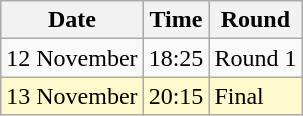<table class="wikitable">
<tr>
<th>Date</th>
<th>Time</th>
<th>Round</th>
</tr>
<tr>
<td>12 November</td>
<td>18:25</td>
<td>Round 1</td>
</tr>
<tr style=background:lemonchiffon>
<td>13 November</td>
<td>20:15</td>
<td>Final</td>
</tr>
</table>
